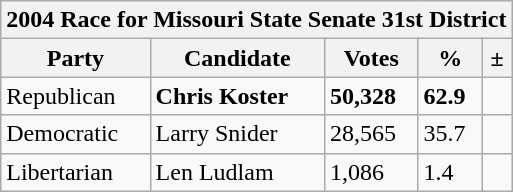<table class="wikitable">
<tr>
<th colspan="5">2004 Race for Missouri State Senate 31st District</th>
</tr>
<tr>
<th>Party</th>
<th>Candidate</th>
<th>Votes</th>
<th>%</th>
<th>±</th>
</tr>
<tr>
<td>Republican</td>
<td><strong>Chris Koster</strong></td>
<td><strong>50,328</strong></td>
<td><strong>62.9</strong></td>
<td></td>
</tr>
<tr>
<td>Democratic</td>
<td>Larry Snider</td>
<td>28,565</td>
<td>35.7</td>
<td></td>
</tr>
<tr>
<td>Libertarian</td>
<td>Len Ludlam</td>
<td>1,086</td>
<td>1.4</td>
<td></td>
</tr>
</table>
